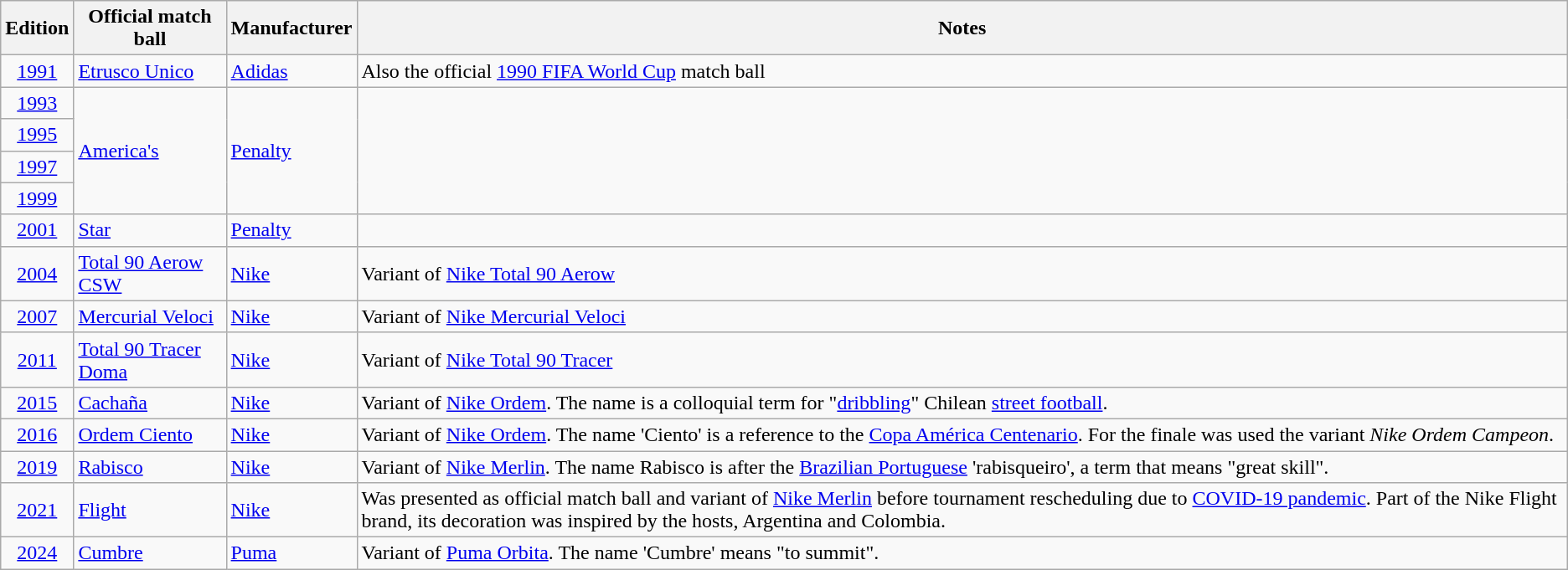<table class="wikitable sortable" style="vertical-align:top;">
<tr>
<th>Edition</th>
<th>Official match ball</th>
<th>Manufacturer</th>
<th>Notes</th>
</tr>
<tr>
<td align="center"><a href='#'>1991</a></td>
<td><a href='#'>Etrusco Unico</a></td>
<td><a href='#'>Adidas</a></td>
<td>Also the official <a href='#'>1990 FIFA World Cup</a> match ball</td>
</tr>
<tr>
<td align="center"><a href='#'>1993</a></td>
<td rowspan="4"><a href='#'>America's</a></td>
<td rowspan="4"><a href='#'>Penalty</a></td>
<td rowspan="4"></td>
</tr>
<tr>
<td align="center"><a href='#'>1995</a></td>
</tr>
<tr>
<td align="center"><a href='#'>1997</a></td>
</tr>
<tr>
<td align="center"><a href='#'>1999</a></td>
</tr>
<tr>
<td align="center"><a href='#'>2001</a></td>
<td><a href='#'>Star</a></td>
<td><a href='#'>Penalty</a></td>
<td></td>
</tr>
<tr>
<td align="center"><a href='#'>2004</a></td>
<td><a href='#'>Total 90 Aerow CSW</a></td>
<td><a href='#'>Nike</a></td>
<td>Variant of <a href='#'>Nike Total 90 Aerow</a></td>
</tr>
<tr>
<td align="center"><a href='#'>2007</a></td>
<td><a href='#'>Mercurial Veloci</a></td>
<td><a href='#'>Nike</a></td>
<td>Variant of <a href='#'>Nike Mercurial Veloci</a></td>
</tr>
<tr>
<td align="center"><a href='#'>2011</a></td>
<td><a href='#'>Total 90 Tracer Doma</a></td>
<td><a href='#'>Nike</a></td>
<td>Variant of <a href='#'>Nike Total 90 Tracer</a></td>
</tr>
<tr>
<td align="center"><a href='#'>2015</a></td>
<td><a href='#'>Cachaña</a></td>
<td><a href='#'>Nike</a></td>
<td>Variant of <a href='#'>Nike Ordem</a>. The name is a colloquial term for "<a href='#'>dribbling</a>" Chilean <a href='#'>street football</a>.</td>
</tr>
<tr>
<td align="center"><a href='#'>2016</a></td>
<td><a href='#'>Ordem Ciento</a></td>
<td><a href='#'>Nike</a></td>
<td>Variant of <a href='#'>Nike Ordem</a>. The name 'Ciento' is a reference to the <a href='#'>Copa América Centenario</a>. For the finale was used the variant <em>Nike Ordem Campeon</em>.</td>
</tr>
<tr>
<td align="center"><a href='#'>2019</a></td>
<td><a href='#'>Rabisco</a></td>
<td><a href='#'>Nike</a></td>
<td>Variant of <a href='#'>Nike Merlin</a>. The name Rabisco is after the <a href='#'>Brazilian Portuguese</a> 'rabisqueiro', a term that means "great skill".</td>
</tr>
<tr>
<td align="center"><a href='#'>2021</a></td>
<td><a href='#'>Flight</a></td>
<td><a href='#'>Nike</a></td>
<td>Was presented as official match ball and variant of <a href='#'>Nike Merlin</a> before tournament rescheduling due to <a href='#'>COVID-19 pandemic</a>. Part of the Nike Flight brand, its decoration was inspired by the hosts, Argentina and Colombia.</td>
</tr>
<tr>
<td align="center"><a href='#'>2024</a></td>
<td><a href='#'>Cumbre</a></td>
<td><a href='#'>Puma</a></td>
<td>Variant of <a href='#'>Puma Orbita</a>. The name 'Cumbre' means "to summit".</td>
</tr>
</table>
